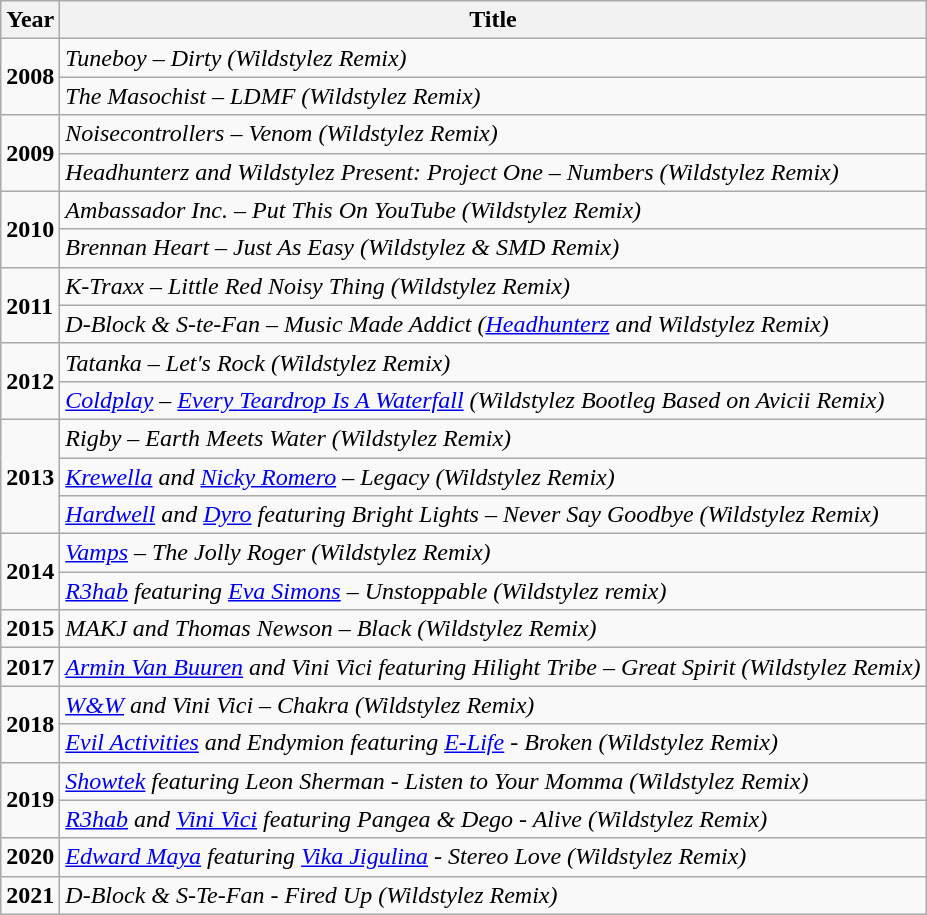<table class="wikitable plainrowheaders">
<tr>
<th>Year</th>
<th>Title</th>
</tr>
<tr>
<td rowspan="2"><strong>2008</strong></td>
<td><em>Tuneboy – Dirty (Wildstylez Remix)</em></td>
</tr>
<tr>
<td><em>The Masochist – LDMF (Wildstylez Remix)</em></td>
</tr>
<tr>
<td rowspan="2"><strong>2009</strong></td>
<td><em>Noisecontrollers – Venom (Wildstylez Remix)</em></td>
</tr>
<tr>
<td><em>Headhunterz and Wildstylez Present: Project One – Numbers (Wildstylez Remix)</em></td>
</tr>
<tr>
<td rowspan="2"><strong>2010</strong></td>
<td><em>Ambassador Inc. – Put This On YouTube (Wildstylez Remix)</em></td>
</tr>
<tr>
<td><em>Brennan Heart – Just As Easy (Wildstylez & SMD Remix)</em></td>
</tr>
<tr>
<td rowspan="2"><strong>2011</strong></td>
<td><em>K-Traxx – Little Red Noisy Thing (Wildstylez Remix)</em></td>
</tr>
<tr>
<td><em>D-Block & S-te-Fan – Music Made Addict (<a href='#'>Headhunterz</a> and Wildstylez Remix)</em></td>
</tr>
<tr>
<td rowspan="2"><strong>2012</strong></td>
<td><em>Tatanka – Let's Rock (Wildstylez Remix)</em></td>
</tr>
<tr>
<td><em><a href='#'>Coldplay</a> – <a href='#'>Every Teardrop Is A Waterfall</a> (Wildstylez Bootleg Based on Avicii Remix)</em></td>
</tr>
<tr>
<td rowspan="3"><strong>2013</strong></td>
<td><em>Rigby – Earth Meets Water (Wildstylez Remix)</em></td>
</tr>
<tr>
<td><em><a href='#'>Krewella</a> and <a href='#'>Nicky Romero</a> – Legacy (Wildstylez Remix)</em></td>
</tr>
<tr>
<td><em><a href='#'>Hardwell</a> and <a href='#'>Dyro</a> featuring Bright Lights – Never Say Goodbye (Wildstylez Remix)</em></td>
</tr>
<tr>
<td rowspan="2"><strong>2014</strong></td>
<td><em><a href='#'>Vamps</a> – The Jolly Roger (Wildstylez Remix)</em></td>
</tr>
<tr>
<td><em><a href='#'>R3hab</a> featuring <a href='#'>Eva Simons</a> – Unstoppable (Wildstylez remix)</em></td>
</tr>
<tr>
<td><strong>2015</strong></td>
<td><em>MAKJ and Thomas Newson – Black (Wildstylez Remix)</em></td>
</tr>
<tr>
<td><strong>2017</strong></td>
<td><em><a href='#'>Armin Van Buuren</a> and Vini Vici featuring Hilight Tribe – Great Spirit (Wildstylez Remix)</em></td>
</tr>
<tr>
<td rowspan="2"><strong>2018</strong></td>
<td><em><a href='#'>W&W</a> and Vini Vici – Chakra (Wildstylez Remix)</em></td>
</tr>
<tr>
<td><em><a href='#'>Evil Activities</a> and Endymion featuring <a href='#'>E-Life</a> - Broken (Wildstylez Remix)</em></td>
</tr>
<tr>
<td rowspan="2"><strong>2019</strong></td>
<td><em><a href='#'>Showtek</a> featuring Leon Sherman - Listen to Your Momma (Wildstylez Remix)</em></td>
</tr>
<tr>
<td><em><a href='#'>R3hab</a> and <a href='#'>Vini Vici</a> featuring Pangea & Dego - Alive (Wildstylez Remix)</em></td>
</tr>
<tr>
<td><strong>2020</strong></td>
<td><em><a href='#'>Edward Maya</a> featuring <a href='#'>Vika Jigulina</a> - Stereo Love (Wildstylez Remix)</em></td>
</tr>
<tr>
<td rowspan="2"><strong>2021</strong></td>
<td><em>D-Block & S-Te-Fan - Fired Up (Wildstylez Remix)</em></td>
</tr>
</table>
